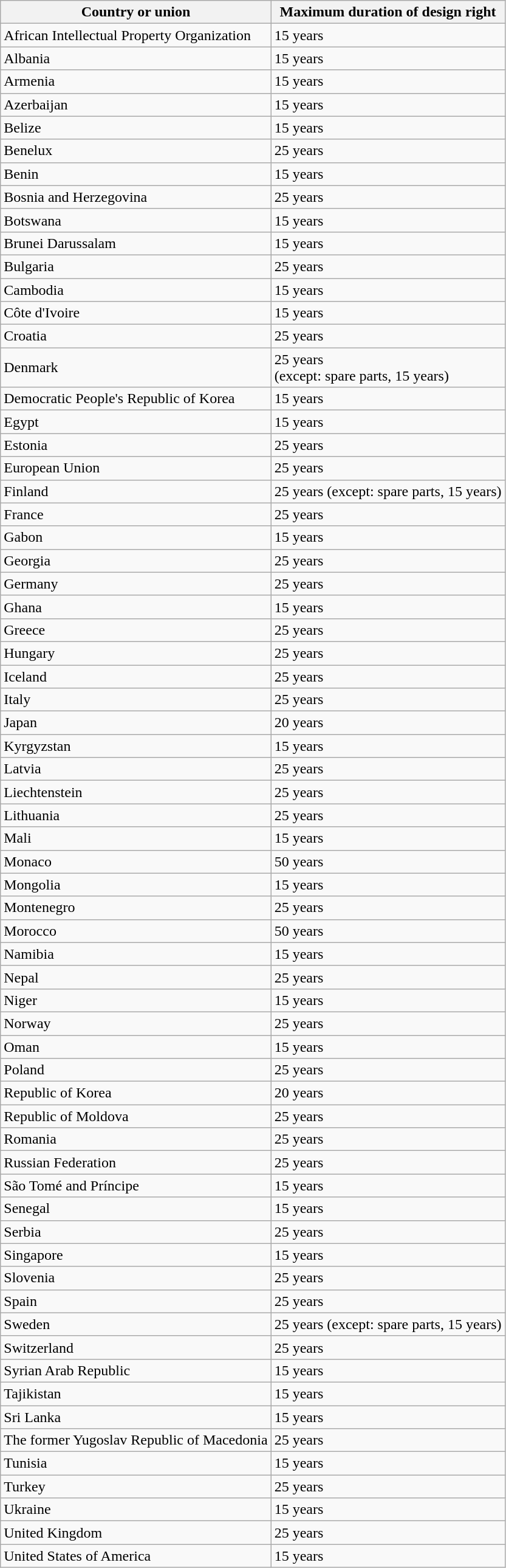<table class="wikitable sortable">
<tr>
<th>Country or union</th>
<th>Maximum duration of design right</th>
</tr>
<tr>
<td>African Intellectual Property Organization</td>
<td>15 years</td>
</tr>
<tr>
<td>Albania</td>
<td>15 years</td>
</tr>
<tr>
<td>Armenia</td>
<td>15 years</td>
</tr>
<tr>
<td>Azerbaijan</td>
<td>15 years</td>
</tr>
<tr>
<td>Belize</td>
<td>15 years</td>
</tr>
<tr>
<td>Benelux</td>
<td>25 years</td>
</tr>
<tr>
<td>Benin</td>
<td>15 years</td>
</tr>
<tr>
<td>Bosnia and Herzegovina</td>
<td>25 years</td>
</tr>
<tr>
<td>Botswana</td>
<td>15 years</td>
</tr>
<tr>
<td>Brunei Darussalam</td>
<td>15 years</td>
</tr>
<tr>
<td>Bulgaria</td>
<td>25 years</td>
</tr>
<tr>
<td>Cambodia</td>
<td>15 years</td>
</tr>
<tr>
<td>Côte d'Ivoire</td>
<td>15 years</td>
</tr>
<tr>
<td>Croatia</td>
<td>25 years</td>
</tr>
<tr>
<td>Denmark</td>
<td>25 years<br>(except: spare parts, 15 years)</td>
</tr>
<tr>
<td>Democratic People's Republic of Korea</td>
<td>15 years</td>
</tr>
<tr>
<td>Egypt</td>
<td>15 years</td>
</tr>
<tr>
<td>Estonia</td>
<td>25 years</td>
</tr>
<tr>
<td>European Union</td>
<td>25 years</td>
</tr>
<tr>
<td>Finland</td>
<td>25 years (except: spare parts, 15 years)</td>
</tr>
<tr>
<td>France</td>
<td>25 years</td>
</tr>
<tr>
<td>Gabon</td>
<td>15 years</td>
</tr>
<tr>
<td>Georgia</td>
<td>25 years</td>
</tr>
<tr>
<td>Germany</td>
<td>25 years</td>
</tr>
<tr>
<td>Ghana</td>
<td>15 years</td>
</tr>
<tr>
<td>Greece</td>
<td>25 years</td>
</tr>
<tr>
<td>Hungary</td>
<td>25 years</td>
</tr>
<tr>
<td>Iceland</td>
<td>25 years</td>
</tr>
<tr>
<td>Italy</td>
<td>25 years</td>
</tr>
<tr>
<td>Japan</td>
<td>20 years</td>
</tr>
<tr>
<td>Kyrgyzstan</td>
<td>15 years</td>
</tr>
<tr>
<td>Latvia</td>
<td>25 years</td>
</tr>
<tr>
<td>Liechtenstein</td>
<td>25 years</td>
</tr>
<tr>
<td>Lithuania</td>
<td>25 years</td>
</tr>
<tr>
<td>Mali</td>
<td>15 years</td>
</tr>
<tr>
<td>Monaco</td>
<td>50 years</td>
</tr>
<tr>
<td>Mongolia</td>
<td>15 years</td>
</tr>
<tr>
<td>Montenegro</td>
<td>25 years</td>
</tr>
<tr>
<td>Morocco</td>
<td>50 years</td>
</tr>
<tr>
<td>Namibia</td>
<td>15 years</td>
</tr>
<tr>
<td>Nepal</td>
<td>25 years</td>
</tr>
<tr>
<td>Niger</td>
<td>15 years</td>
</tr>
<tr>
<td>Norway</td>
<td>25 years</td>
</tr>
<tr>
<td>Oman</td>
<td>15 years</td>
</tr>
<tr>
<td>Poland</td>
<td>25 years</td>
</tr>
<tr>
<td>Republic of Korea</td>
<td>20 years</td>
</tr>
<tr>
<td>Republic of Moldova</td>
<td>25 years</td>
</tr>
<tr>
<td>Romania</td>
<td>25 years</td>
</tr>
<tr>
<td>Russian Federation</td>
<td>25 years</td>
</tr>
<tr>
<td>São Tomé and Príncipe</td>
<td>15 years</td>
</tr>
<tr>
<td>Senegal</td>
<td>15 years</td>
</tr>
<tr>
<td>Serbia</td>
<td>25 years</td>
</tr>
<tr>
<td>Singapore</td>
<td>15 years</td>
</tr>
<tr>
<td>Slovenia</td>
<td>25 years</td>
</tr>
<tr>
<td>Spain</td>
<td>25 years</td>
</tr>
<tr>
<td>Sweden</td>
<td>25 years (except: spare parts, 15 years)</td>
</tr>
<tr>
<td>Switzerland</td>
<td>25 years</td>
</tr>
<tr>
<td>Syrian Arab Republic</td>
<td>15 years</td>
</tr>
<tr>
<td>Tajikistan</td>
<td>15 years</td>
</tr>
<tr>
<td>Sri Lanka</td>
<td>15 years</td>
</tr>
<tr>
<td>The former Yugoslav Republic of Macedonia</td>
<td>25 years</td>
</tr>
<tr>
<td>Tunisia</td>
<td>15 years</td>
</tr>
<tr>
<td>Turkey</td>
<td>25 years</td>
</tr>
<tr>
<td>Ukraine</td>
<td>15 years</td>
</tr>
<tr>
<td>United Kingdom</td>
<td>25 years</td>
</tr>
<tr>
<td>United States of America</td>
<td>15 years</td>
</tr>
</table>
